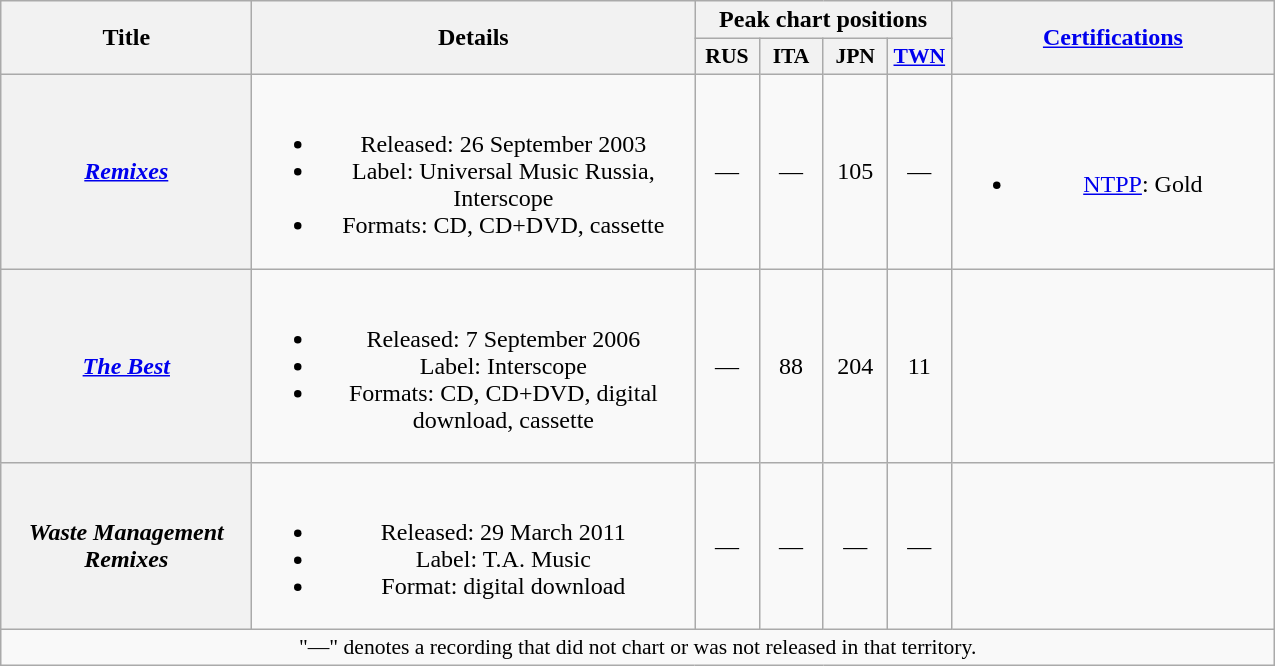<table class="wikitable plainrowheaders" style="text-align:center;">
<tr>
<th scope="col" rowspan="2" style="width:10em;">Title</th>
<th scope="col" rowspan="2" style="width:18em;">Details</th>
<th scope="col" colspan="4">Peak chart positions</th>
<th scope="col" rowspan="2" style="width:13em;"><a href='#'>Certifications</a></th>
</tr>
<tr>
<th scope="col" style="width:2.5em;font-size:90%;">RUS</th>
<th scope="col" style="width:2.5em;font-size:90%;">ITA<br></th>
<th scope="col" style="width:2.5em;font-size:90%;">JPN<br></th>
<th scope="col" style="width:2.5em;font-size:90%;"><a href='#'>TWN</a><br></th>
</tr>
<tr>
<th scope="row"><em><a href='#'>Remixes</a></em></th>
<td><br><ul><li>Released: 26 September 2003</li><li>Label: Universal Music Russia, Interscope</li><li>Formats: CD,  CD+DVD, cassette</li></ul></td>
<td>—</td>
<td>—</td>
<td>105</td>
<td>—</td>
<td><br><ul><li><a href='#'>NTPP</a>: Gold</li></ul></td>
</tr>
<tr>
<th scope="row"><em><a href='#'>The Best</a></em></th>
<td><br><ul><li>Released: 7 September 2006</li><li>Label: Interscope</li><li>Formats: CD, CD+DVD, digital download, cassette</li></ul></td>
<td>—</td>
<td>88</td>
<td>204</td>
<td>11</td>
<td></td>
</tr>
<tr>
<th scope="row"><em>Waste Management Remixes</em><br></th>
<td><br><ul><li>Released: 29 March 2011</li><li>Label: T.A. Music</li><li>Format: digital download</li></ul></td>
<td>—</td>
<td>—</td>
<td>—</td>
<td>—</td>
<td></td>
</tr>
<tr>
<td colspan="13" style="font-size:90%">"—" denotes a recording that did not chart or was not released in that territory.</td>
</tr>
</table>
